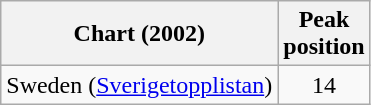<table class="wikitable">
<tr>
<th>Chart (2002)</th>
<th>Peak<br>position</th>
</tr>
<tr>
<td>Sweden (<a href='#'>Sverigetopplistan</a>)</td>
<td align="center">14</td>
</tr>
</table>
